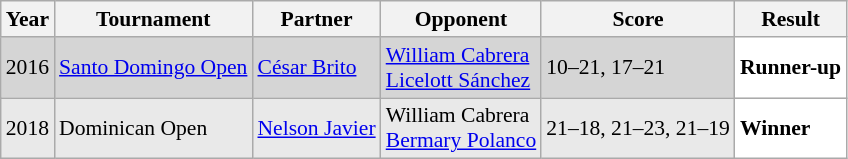<table class="sortable wikitable" style="font-size: 90%;">
<tr>
<th>Year</th>
<th>Tournament</th>
<th>Partner</th>
<th>Opponent</th>
<th>Score</th>
<th>Result</th>
</tr>
<tr style="background:#D5D5D5">
<td align="center">2016</td>
<td align="left"><a href='#'>Santo Domingo Open</a></td>
<td align="left"> <a href='#'>César Brito</a></td>
<td align="left"> <a href='#'>William Cabrera</a><br> <a href='#'>Licelott Sánchez</a></td>
<td align="left">10–21, 17–21</td>
<td style="text-align:left; background:white"> <strong>Runner-up</strong></td>
</tr>
<tr style="background:#E9E9E9">
<td align="center">2018</td>
<td align="left">Dominican Open</td>
<td align="left"> <a href='#'>Nelson Javier</a></td>
<td align="left"> William Cabrera<br> <a href='#'>Bermary Polanco</a></td>
<td align="left">21–18, 21–23, 21–19</td>
<td style="text-align:left; background:white"> <strong>Winner</strong></td>
</tr>
</table>
